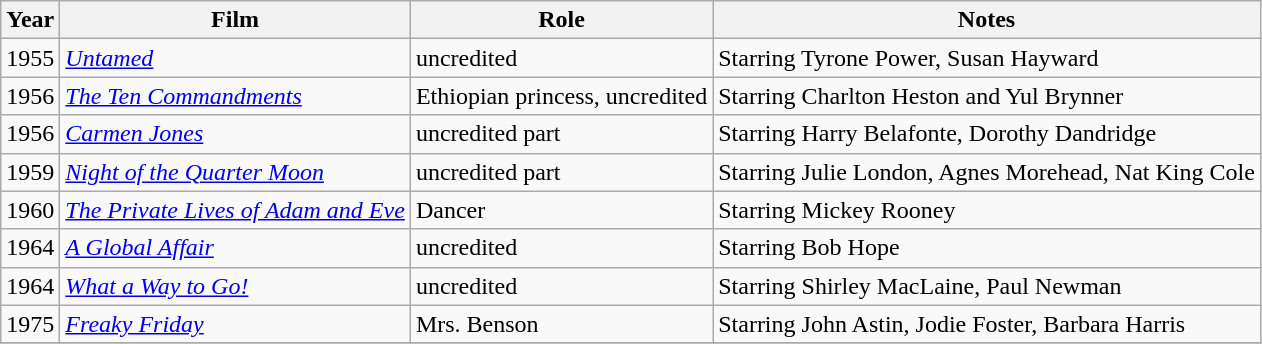<table class="wikitable sortable ">
<tr>
<th>Year</th>
<th class="unsortable">Film</th>
<th class="unsortable">Role</th>
<th class="unsortable">Notes</th>
</tr>
<tr>
<td>1955</td>
<td><em><a href='#'>Untamed</a></em></td>
<td>uncredited</td>
<td>Starring Tyrone Power, Susan Hayward</td>
</tr>
<tr>
<td>1956</td>
<td><em><a href='#'>The Ten Commandments</a></em></td>
<td>Ethiopian princess, uncredited</td>
<td>Starring Charlton Heston and Yul Brynner</td>
</tr>
<tr>
<td>1956</td>
<td><em><a href='#'>Carmen Jones</a></em></td>
<td>uncredited part</td>
<td>Starring Harry Belafonte, Dorothy Dandridge</td>
</tr>
<tr>
<td>1959</td>
<td><em><a href='#'>Night of the Quarter Moon</a></em></td>
<td>uncredited part</td>
<td>Starring Julie London, Agnes Morehead, Nat King Cole</td>
</tr>
<tr>
<td>1960</td>
<td><em><a href='#'>The Private Lives of Adam and Eve</a></em></td>
<td>Dancer</td>
<td>Starring Mickey Rooney</td>
</tr>
<tr>
<td>1964</td>
<td><em><a href='#'>A Global Affair</a></em></td>
<td>uncredited</td>
<td>Starring Bob Hope</td>
</tr>
<tr>
<td>1964</td>
<td><em><a href='#'>What a Way to Go!</a></em></td>
<td>uncredited</td>
<td>Starring Shirley MacLaine, Paul Newman</td>
</tr>
<tr>
<td>1975</td>
<td><em><a href='#'>Freaky Friday</a></em></td>
<td>Mrs. Benson</td>
<td>Starring John Astin, Jodie Foster, Barbara Harris</td>
</tr>
<tr>
</tr>
</table>
